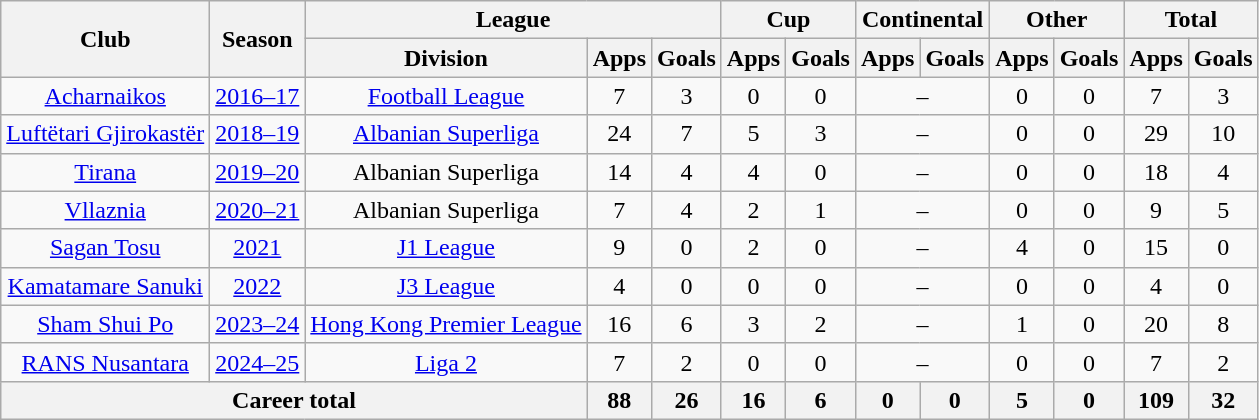<table class="wikitable" style="text-align: center">
<tr>
<th rowspan="2">Club</th>
<th rowspan="2">Season</th>
<th colspan="3">League</th>
<th colspan="2">Cup</th>
<th colspan="2">Continental</th>
<th colspan="2">Other</th>
<th colspan="2">Total</th>
</tr>
<tr>
<th>Division</th>
<th>Apps</th>
<th>Goals</th>
<th>Apps</th>
<th>Goals</th>
<th>Apps</th>
<th>Goals</th>
<th>Apps</th>
<th>Goals</th>
<th>Apps</th>
<th>Goals</th>
</tr>
<tr>
<td><a href='#'>Acharnaikos</a></td>
<td><a href='#'>2016–17</a></td>
<td><a href='#'>Football League</a></td>
<td>7</td>
<td>3</td>
<td>0</td>
<td>0</td>
<td colspan="2">–</td>
<td>0</td>
<td>0</td>
<td>7</td>
<td>3</td>
</tr>
<tr>
<td><a href='#'>Luftëtari Gjirokastër</a></td>
<td><a href='#'>2018–19</a></td>
<td><a href='#'>Albanian Superliga</a></td>
<td>24</td>
<td>7</td>
<td>5</td>
<td>3</td>
<td colspan="2">–</td>
<td>0</td>
<td>0</td>
<td>29</td>
<td>10</td>
</tr>
<tr>
<td><a href='#'>Tirana</a></td>
<td><a href='#'>2019–20</a></td>
<td>Albanian Superliga</td>
<td>14</td>
<td>4</td>
<td>4</td>
<td>0</td>
<td colspan="2">–</td>
<td>0</td>
<td>0</td>
<td>18</td>
<td>4</td>
</tr>
<tr>
<td><a href='#'>Vllaznia</a></td>
<td><a href='#'>2020–21</a></td>
<td>Albanian Superliga</td>
<td>7</td>
<td>4</td>
<td>2</td>
<td>1</td>
<td colspan="2">–</td>
<td>0</td>
<td>0</td>
<td>9</td>
<td>5</td>
</tr>
<tr>
<td><a href='#'>Sagan Tosu</a></td>
<td><a href='#'>2021</a></td>
<td><a href='#'>J1 League</a></td>
<td>9</td>
<td>0</td>
<td>2</td>
<td>0</td>
<td colspan="2">–</td>
<td>4</td>
<td>0</td>
<td>15</td>
<td>0</td>
</tr>
<tr>
<td><a href='#'>Kamatamare Sanuki</a></td>
<td><a href='#'>2022</a></td>
<td><a href='#'>J3 League</a></td>
<td>4</td>
<td>0</td>
<td>0</td>
<td>0</td>
<td colspan="2">–</td>
<td>0</td>
<td>0</td>
<td>4</td>
<td>0</td>
</tr>
<tr>
<td><a href='#'>Sham Shui Po</a></td>
<td><a href='#'>2023–24</a></td>
<td><a href='#'>Hong Kong Premier League</a></td>
<td>16</td>
<td>6</td>
<td>3</td>
<td>2</td>
<td colspan="2">–</td>
<td>1</td>
<td>0</td>
<td>20</td>
<td>8</td>
</tr>
<tr>
<td><a href='#'>RANS Nusantara</a></td>
<td><a href='#'>2024–25</a></td>
<td><a href='#'>Liga 2</a></td>
<td>7</td>
<td>2</td>
<td>0</td>
<td>0</td>
<td colspan="2">–</td>
<td>0</td>
<td>0</td>
<td>7</td>
<td>2</td>
</tr>
<tr>
<th colspan="3"><strong>Career total</strong></th>
<th>88</th>
<th>26</th>
<th>16</th>
<th>6</th>
<th>0</th>
<th>0</th>
<th>5</th>
<th>0</th>
<th>109</th>
<th>32</th>
</tr>
</table>
